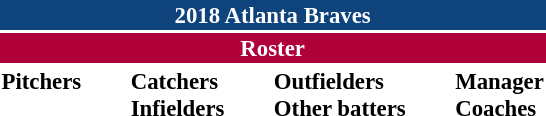<table class="toccolours" style="font-size: 95%;">
<tr>
<th colspan="10" style="background:#0f437c; color:#fff; text-align:center;">2018 Atlanta Braves</th>
</tr>
<tr>
<td colspan="10" style="background:#af0039; color:white; text-align:center;"><strong>Roster</strong></td>
</tr>
<tr>
<td valign="top"><strong>Pitchers</strong><br>
































</td>
<td style="width:25px;"></td>
<td valign="top"><strong>Catchers</strong><br>




<strong>Infielders</strong>








</td>
<td style="width:25px;"></td>
<td valign="top"><strong>Outfielders</strong><br>








<strong>Other batters</strong>
</td>
<td style="width:25px;"></td>
<td valign="top"><strong>Manager</strong><br>
<strong>Coaches</strong>
 
 
 
 
 
 
 
 
 
 </td>
</tr>
</table>
